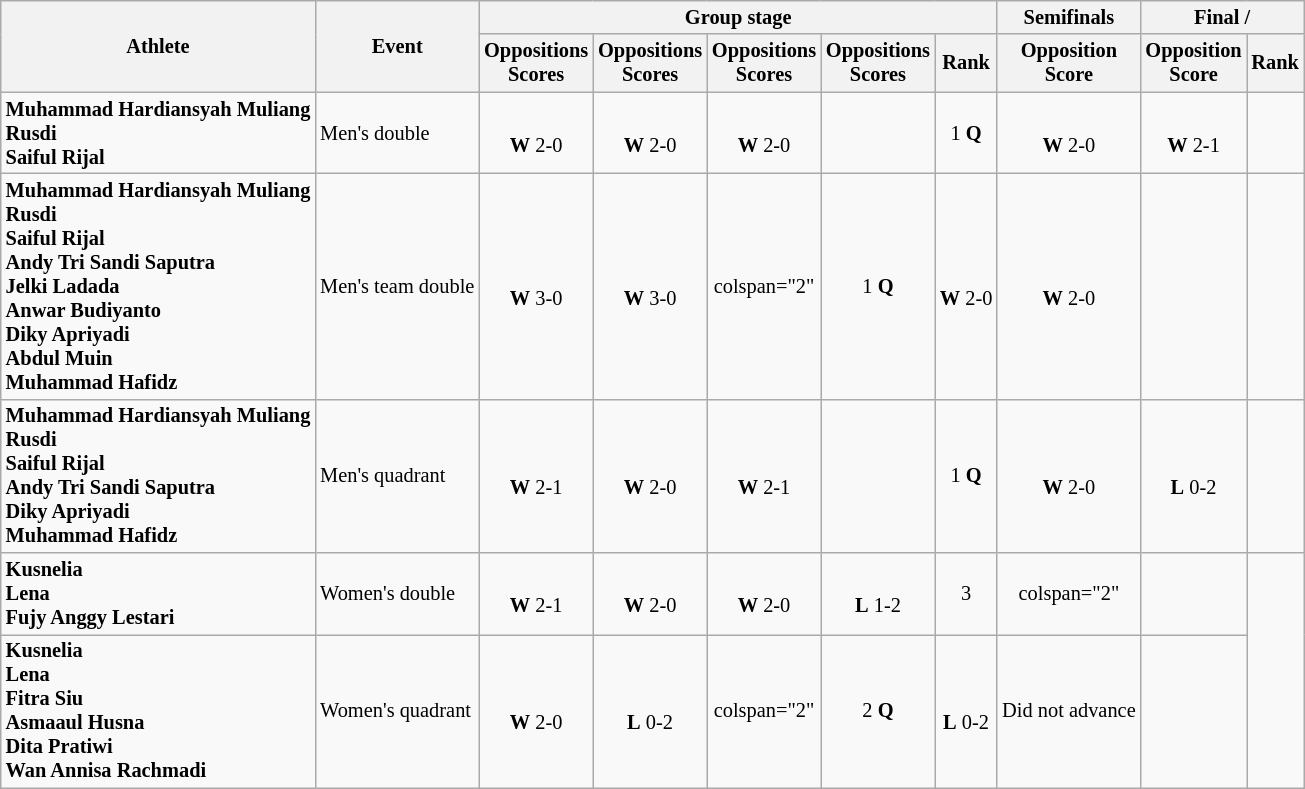<table class="wikitable" style="font-size:85%; text-align:center">
<tr>
<th rowspan=2>Athlete</th>
<th rowspan=2>Event</th>
<th colspan=5>Group stage</th>
<th>Semifinals</th>
<th colspan=2>Final / </th>
</tr>
<tr>
<th>Oppositions<br>Scores</th>
<th>Oppositions<br>Scores</th>
<th>Oppositions<br>Scores</th>
<th>Oppositions<br>Scores</th>
<th>Rank</th>
<th>Opposition<br>Score</th>
<th>Opposition<br>Score</th>
<th>Rank</th>
</tr>
<tr>
<td align="left"><strong>Muhammad Hardiansyah Muliang<br>Rusdi<br>Saiful Rijal</strong></td>
<td align="left">Men's double</td>
<td><br><strong>W</strong> 2-0</td>
<td><br><strong>W</strong> 2-0</td>
<td><br><strong>W</strong> 2-0</td>
<td></td>
<td>1 <strong>Q</strong></td>
<td><br><strong>W</strong> 2-0</td>
<td><br><strong>W</strong> 2-1</td>
<td></td>
</tr>
<tr>
<td align="left"><strong>Muhammad Hardiansyah Muliang<br>Rusdi<br>Saiful Rijal<br>Andy Tri Sandi Saputra<br>Jelki Ladada<br>Anwar Budiyanto<br>Diky Apriyadi<br>Abdul Muin<br>Muhammad Hafidz</strong></td>
<td align="left">Men's team double</td>
<td><br><strong>W</strong> 3-0</td>
<td><br><strong>W</strong> 3-0</td>
<td>colspan="2" </td>
<td>1 <strong>Q</strong></td>
<td><br><strong>W</strong> 2-0</td>
<td><br><strong>W</strong> 2-0</td>
<td></td>
</tr>
<tr>
<td align="left"><strong>Muhammad Hardiansyah Muliang<br>Rusdi<br>Saiful Rijal<br>Andy Tri Sandi Saputra<br>Diky Apriyadi<br>Muhammad Hafidz</strong></td>
<td align="left">Men's quadrant</td>
<td><br><strong>W</strong> 2-1</td>
<td><br><strong>W</strong> 2-0</td>
<td><br><strong>W</strong> 2-1</td>
<td></td>
<td>1 <strong>Q</strong></td>
<td><br><strong>W</strong> 2-0</td>
<td><br><strong>L</strong> 0-2</td>
<td></td>
</tr>
<tr>
<td align="left"><strong>Kusnelia<br>Lena<br>Fujy Anggy Lestari</strong></td>
<td align="left">Women's double</td>
<td><br><strong>W</strong> 2-1</td>
<td><br><strong>W</strong> 2-0</td>
<td><br><strong>W</strong> 2-0</td>
<td><br><strong>L</strong> 1-2</td>
<td>3</td>
<td>colspan="2"</td>
<td></td>
</tr>
<tr>
<td align="left"><strong>Kusnelia<br>Lena<br>Fitra Siu<br>Asmaaul Husna<br>Dita Pratiwi<br>Wan Annisa Rachmadi</strong></td>
<td align="left">Women's quadrant</td>
<td><br><strong>W</strong> 2-0</td>
<td><br><strong>L</strong> 0-2</td>
<td>colspan="2"</td>
<td>2 <strong>Q</strong></td>
<td><br><strong>L</strong> 0-2</td>
<td>Did not advance</td>
<td></td>
</tr>
</table>
